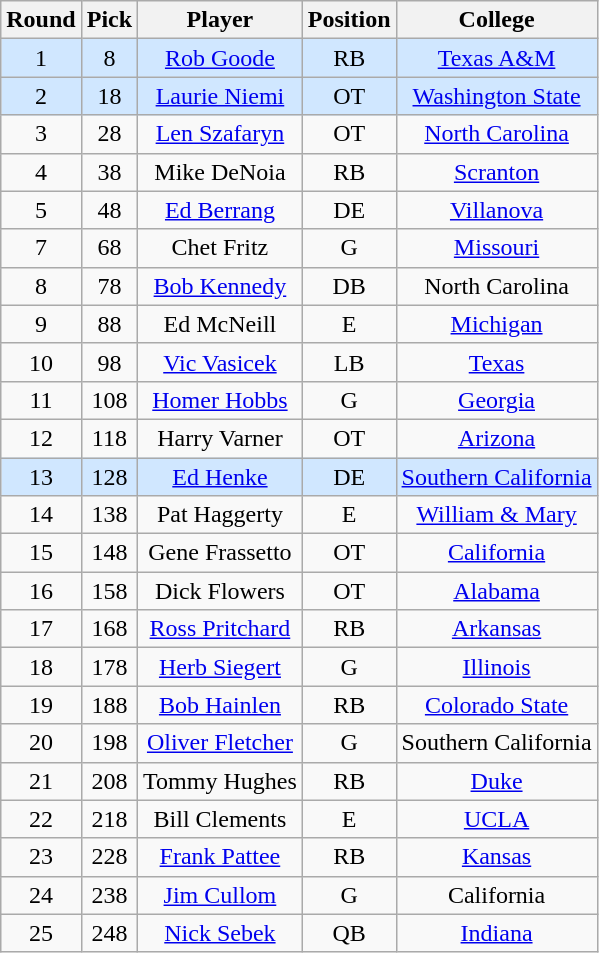<table class="wikitable sortable sortable"  style="text-align:center;">
<tr>
<th>Round</th>
<th>Pick</th>
<th>Player</th>
<th>Position</th>
<th>College</th>
</tr>
<tr style="background:#d0e7ff;">
<td>1</td>
<td>8</td>
<td><a href='#'>Rob Goode</a></td>
<td>RB</td>
<td><a href='#'>Texas A&M</a></td>
</tr>
<tr style="background:#d0e7ff;">
<td>2</td>
<td>18</td>
<td><a href='#'>Laurie Niemi</a></td>
<td>OT</td>
<td><a href='#'>Washington State</a></td>
</tr>
<tr>
<td>3</td>
<td>28</td>
<td><a href='#'>Len Szafaryn</a></td>
<td>OT</td>
<td><a href='#'>North Carolina</a></td>
</tr>
<tr>
<td>4</td>
<td>38</td>
<td>Mike DeNoia</td>
<td>RB</td>
<td><a href='#'>Scranton</a></td>
</tr>
<tr>
<td>5</td>
<td>48</td>
<td><a href='#'>Ed Berrang</a></td>
<td>DE</td>
<td><a href='#'>Villanova</a></td>
</tr>
<tr>
<td>7</td>
<td>68</td>
<td>Chet Fritz</td>
<td>G</td>
<td><a href='#'>Missouri</a></td>
</tr>
<tr>
<td>8</td>
<td>78</td>
<td><a href='#'>Bob Kennedy</a></td>
<td>DB</td>
<td>North Carolina</td>
</tr>
<tr>
<td>9</td>
<td>88</td>
<td>Ed McNeill</td>
<td>E</td>
<td><a href='#'>Michigan</a></td>
</tr>
<tr>
<td>10</td>
<td>98</td>
<td><a href='#'>Vic Vasicek</a></td>
<td>LB</td>
<td><a href='#'>Texas</a></td>
</tr>
<tr>
<td>11</td>
<td>108</td>
<td><a href='#'>Homer Hobbs</a></td>
<td>G</td>
<td><a href='#'>Georgia</a></td>
</tr>
<tr>
<td>12</td>
<td>118</td>
<td>Harry Varner</td>
<td>OT</td>
<td><a href='#'>Arizona</a></td>
</tr>
<tr style="background:#d0e7ff;">
<td>13</td>
<td>128</td>
<td><a href='#'>Ed Henke</a></td>
<td>DE</td>
<td><a href='#'>Southern California</a></td>
</tr>
<tr>
<td>14</td>
<td>138</td>
<td>Pat Haggerty</td>
<td>E</td>
<td><a href='#'>William & Mary</a></td>
</tr>
<tr>
<td>15</td>
<td>148</td>
<td>Gene Frassetto</td>
<td>OT</td>
<td><a href='#'>California</a></td>
</tr>
<tr>
<td>16</td>
<td>158</td>
<td>Dick Flowers</td>
<td>OT</td>
<td><a href='#'>Alabama</a></td>
</tr>
<tr>
<td>17</td>
<td>168</td>
<td><a href='#'>Ross Pritchard</a></td>
<td>RB</td>
<td><a href='#'>Arkansas</a></td>
</tr>
<tr>
<td>18</td>
<td>178</td>
<td><a href='#'>Herb Siegert</a></td>
<td>G</td>
<td><a href='#'>Illinois</a></td>
</tr>
<tr>
<td>19</td>
<td>188</td>
<td><a href='#'>Bob Hainlen</a></td>
<td>RB</td>
<td><a href='#'>Colorado State</a></td>
</tr>
<tr>
<td>20</td>
<td>198</td>
<td><a href='#'>Oliver Fletcher</a></td>
<td>G</td>
<td>Southern California</td>
</tr>
<tr>
<td>21</td>
<td>208</td>
<td>Tommy Hughes</td>
<td>RB</td>
<td><a href='#'>Duke</a></td>
</tr>
<tr>
<td>22</td>
<td>218</td>
<td>Bill Clements</td>
<td>E</td>
<td><a href='#'>UCLA</a></td>
</tr>
<tr>
<td>23</td>
<td>228</td>
<td><a href='#'>Frank Pattee</a></td>
<td>RB</td>
<td><a href='#'>Kansas</a></td>
</tr>
<tr>
<td>24</td>
<td>238</td>
<td><a href='#'>Jim Cullom</a></td>
<td>G</td>
<td>California</td>
</tr>
<tr>
<td>25</td>
<td>248</td>
<td><a href='#'>Nick Sebek</a></td>
<td>QB</td>
<td><a href='#'>Indiana</a></td>
</tr>
</table>
